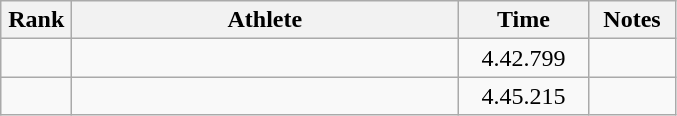<table class=wikitable style="text-align:center">
<tr>
<th width=40>Rank</th>
<th width=250>Athlete</th>
<th width=80>Time</th>
<th width=50>Notes</th>
</tr>
<tr>
<td></td>
<td align=left></td>
<td>4.42.799</td>
<td></td>
</tr>
<tr>
<td></td>
<td align=left></td>
<td>4.45.215</td>
<td></td>
</tr>
</table>
